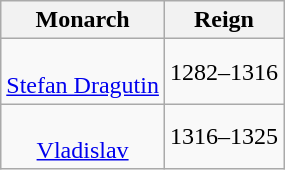<table class="wikitable sortable" style="text-align:center">
<tr>
<th>Monarch</th>
<th>Reign</th>
</tr>
<tr>
<td><br><a href='#'>Stefan Dragutin</a></td>
<td>1282–1316</td>
</tr>
<tr>
<td><br><a href='#'>Vladislav</a></td>
<td>1316–1325</td>
</tr>
</table>
